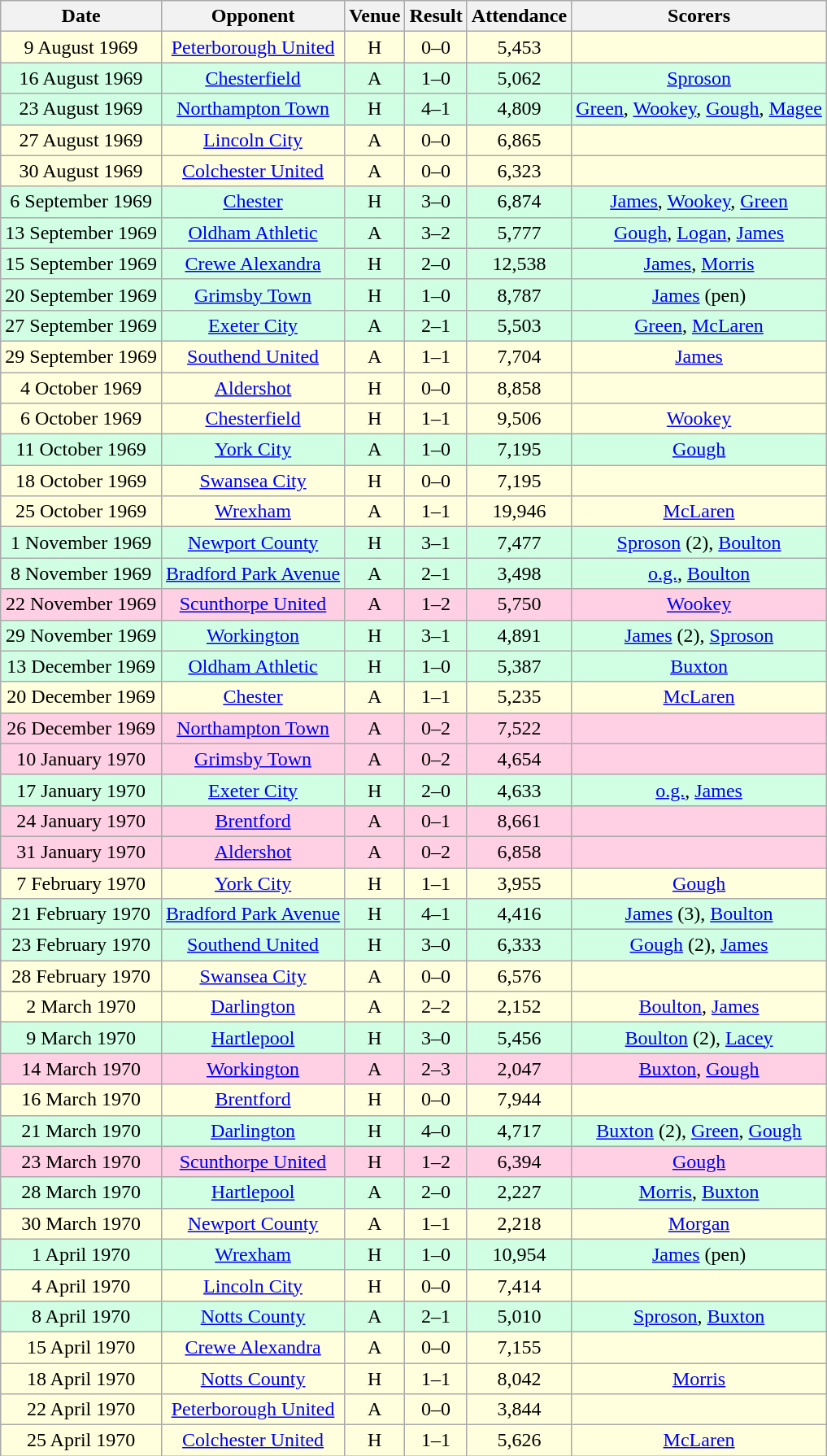<table class="wikitable sortable" style="font-size:100%; text-align:center">
<tr>
<th>Date</th>
<th>Opponent</th>
<th>Venue</th>
<th>Result</th>
<th>Attendance</th>
<th>Scorers</th>
</tr>
<tr style="background-color: #ffffdd;">
<td>9 August 1969</td>
<td><a href='#'>Peterborough United</a></td>
<td>H</td>
<td>0–0</td>
<td>5,453</td>
<td></td>
</tr>
<tr style="background-color: #d0ffe3;">
<td>16 August 1969</td>
<td><a href='#'>Chesterfield</a></td>
<td>A</td>
<td>1–0</td>
<td>5,062</td>
<td><a href='#'>Sproson</a></td>
</tr>
<tr style="background-color: #d0ffe3;">
<td>23 August 1969</td>
<td><a href='#'>Northampton Town</a></td>
<td>H</td>
<td>4–1</td>
<td>4,809</td>
<td><a href='#'>Green</a>, <a href='#'>Wookey</a>, <a href='#'>Gough</a>, <a href='#'>Magee</a></td>
</tr>
<tr style="background-color: #ffffdd;">
<td>27 August 1969</td>
<td><a href='#'>Lincoln City</a></td>
<td>A</td>
<td>0–0</td>
<td>6,865</td>
<td></td>
</tr>
<tr style="background-color: #ffffdd;">
<td>30 August 1969</td>
<td><a href='#'>Colchester United</a></td>
<td>A</td>
<td>0–0</td>
<td>6,323</td>
<td></td>
</tr>
<tr style="background-color: #d0ffe3;">
<td>6 September 1969</td>
<td><a href='#'>Chester</a></td>
<td>H</td>
<td>3–0</td>
<td>6,874</td>
<td><a href='#'>James</a>, <a href='#'>Wookey</a>, <a href='#'>Green</a></td>
</tr>
<tr style="background-color: #d0ffe3;">
<td>13 September 1969</td>
<td><a href='#'>Oldham Athletic</a></td>
<td>A</td>
<td>3–2</td>
<td>5,777</td>
<td><a href='#'>Gough</a>, <a href='#'>Logan</a>, <a href='#'>James</a></td>
</tr>
<tr style="background-color: #d0ffe3;">
<td>15 September 1969</td>
<td><a href='#'>Crewe Alexandra</a></td>
<td>H</td>
<td>2–0</td>
<td>12,538</td>
<td><a href='#'>James</a>, <a href='#'>Morris</a></td>
</tr>
<tr style="background-color: #d0ffe3;">
<td>20 September 1969</td>
<td><a href='#'>Grimsby Town</a></td>
<td>H</td>
<td>1–0</td>
<td>8,787</td>
<td><a href='#'>James</a> (pen)</td>
</tr>
<tr style="background-color: #d0ffe3;">
<td>27 September 1969</td>
<td><a href='#'>Exeter City</a></td>
<td>A</td>
<td>2–1</td>
<td>5,503</td>
<td><a href='#'>Green</a>, <a href='#'>McLaren</a></td>
</tr>
<tr style="background-color: #ffffdd;">
<td>29 September 1969</td>
<td><a href='#'>Southend United</a></td>
<td>A</td>
<td>1–1</td>
<td>7,704</td>
<td><a href='#'>James</a></td>
</tr>
<tr style="background-color: #ffffdd;">
<td>4 October 1969</td>
<td><a href='#'>Aldershot</a></td>
<td>H</td>
<td>0–0</td>
<td>8,858</td>
<td></td>
</tr>
<tr style="background-color: #ffffdd;">
<td>6 October 1969</td>
<td><a href='#'>Chesterfield</a></td>
<td>H</td>
<td>1–1</td>
<td>9,506</td>
<td><a href='#'>Wookey</a></td>
</tr>
<tr style="background-color: #d0ffe3;">
<td>11 October 1969</td>
<td><a href='#'>York City</a></td>
<td>A</td>
<td>1–0</td>
<td>7,195</td>
<td><a href='#'>Gough</a></td>
</tr>
<tr style="background-color: #ffffdd;">
<td>18 October 1969</td>
<td><a href='#'>Swansea City</a></td>
<td>H</td>
<td>0–0</td>
<td>7,195</td>
<td></td>
</tr>
<tr style="background-color: #ffffdd;">
<td>25 October 1969</td>
<td><a href='#'>Wrexham</a></td>
<td>A</td>
<td>1–1</td>
<td>19,946</td>
<td><a href='#'>McLaren</a></td>
</tr>
<tr style="background-color: #d0ffe3;">
<td>1 November 1969</td>
<td><a href='#'>Newport County</a></td>
<td>H</td>
<td>3–1</td>
<td>7,477</td>
<td><a href='#'>Sproson</a> (2), <a href='#'>Boulton</a></td>
</tr>
<tr style="background-color: #d0ffe3;">
<td>8 November 1969</td>
<td><a href='#'>Bradford Park Avenue</a></td>
<td>A</td>
<td>2–1</td>
<td>3,498</td>
<td><a href='#'>o.g.</a>, <a href='#'>Boulton</a></td>
</tr>
<tr style="background-color: #ffd0e3;">
<td>22 November 1969</td>
<td><a href='#'>Scunthorpe United</a></td>
<td>A</td>
<td>1–2</td>
<td>5,750</td>
<td><a href='#'>Wookey</a></td>
</tr>
<tr style="background-color: #d0ffe3;">
<td>29 November 1969</td>
<td><a href='#'>Workington</a></td>
<td>H</td>
<td>3–1</td>
<td>4,891</td>
<td><a href='#'>James</a> (2), <a href='#'>Sproson</a></td>
</tr>
<tr style="background-color: #d0ffe3;">
<td>13 December 1969</td>
<td><a href='#'>Oldham Athletic</a></td>
<td>H</td>
<td>1–0</td>
<td>5,387</td>
<td><a href='#'>Buxton</a></td>
</tr>
<tr style="background-color: #ffffdd;">
<td>20 December 1969</td>
<td><a href='#'>Chester</a></td>
<td>A</td>
<td>1–1</td>
<td>5,235</td>
<td><a href='#'>McLaren</a></td>
</tr>
<tr style="background-color: #ffd0e3;">
<td>26 December 1969</td>
<td><a href='#'>Northampton Town</a></td>
<td>A</td>
<td>0–2</td>
<td>7,522</td>
<td></td>
</tr>
<tr style="background-color: #ffd0e3;">
<td>10 January 1970</td>
<td><a href='#'>Grimsby Town</a></td>
<td>A</td>
<td>0–2</td>
<td>4,654</td>
<td></td>
</tr>
<tr style="background-color: #d0ffe3;">
<td>17 January 1970</td>
<td><a href='#'>Exeter City</a></td>
<td>H</td>
<td>2–0</td>
<td>4,633</td>
<td><a href='#'>o.g.</a>, <a href='#'>James</a></td>
</tr>
<tr style="background-color: #ffd0e3;">
<td>24 January 1970</td>
<td><a href='#'>Brentford</a></td>
<td>A</td>
<td>0–1</td>
<td>8,661</td>
<td></td>
</tr>
<tr style="background-color: #ffd0e3;">
<td>31 January 1970</td>
<td><a href='#'>Aldershot</a></td>
<td>A</td>
<td>0–2</td>
<td>6,858</td>
<td></td>
</tr>
<tr style="background-color: #ffffdd;">
<td>7 February 1970</td>
<td><a href='#'>York City</a></td>
<td>H</td>
<td>1–1</td>
<td>3,955</td>
<td><a href='#'>Gough</a></td>
</tr>
<tr style="background-color: #d0ffe3;">
<td>21 February 1970</td>
<td><a href='#'>Bradford Park Avenue</a></td>
<td>H</td>
<td>4–1</td>
<td>4,416</td>
<td><a href='#'>James</a> (3), <a href='#'>Boulton</a></td>
</tr>
<tr style="background-color: #d0ffe3;">
<td>23 February 1970</td>
<td><a href='#'>Southend United</a></td>
<td>H</td>
<td>3–0</td>
<td>6,333</td>
<td><a href='#'>Gough</a> (2), <a href='#'>James</a></td>
</tr>
<tr style="background-color: #ffffdd;">
<td>28 February 1970</td>
<td><a href='#'>Swansea City</a></td>
<td>A</td>
<td>0–0</td>
<td>6,576</td>
<td></td>
</tr>
<tr style="background-color: #ffffdd;">
<td>2 March 1970</td>
<td><a href='#'>Darlington</a></td>
<td>A</td>
<td>2–2</td>
<td>2,152</td>
<td><a href='#'>Boulton</a>, <a href='#'>James</a></td>
</tr>
<tr style="background-color: #d0ffe3;">
<td>9 March 1970</td>
<td><a href='#'>Hartlepool</a></td>
<td>H</td>
<td>3–0</td>
<td>5,456</td>
<td><a href='#'>Boulton</a> (2), <a href='#'>Lacey</a></td>
</tr>
<tr style="background-color: #ffd0e3;">
<td>14 March 1970</td>
<td><a href='#'>Workington</a></td>
<td>A</td>
<td>2–3</td>
<td>2,047</td>
<td><a href='#'>Buxton</a>, <a href='#'>Gough</a></td>
</tr>
<tr style="background-color: #ffffdd;">
<td>16 March 1970</td>
<td><a href='#'>Brentford</a></td>
<td>H</td>
<td>0–0</td>
<td>7,944</td>
<td></td>
</tr>
<tr style="background-color: #d0ffe3;">
<td>21 March 1970</td>
<td><a href='#'>Darlington</a></td>
<td>H</td>
<td>4–0</td>
<td>4,717</td>
<td><a href='#'>Buxton</a> (2), <a href='#'>Green</a>, <a href='#'>Gough</a></td>
</tr>
<tr style="background-color: #ffd0e3;">
<td>23 March 1970</td>
<td><a href='#'>Scunthorpe United</a></td>
<td>H</td>
<td>1–2</td>
<td>6,394</td>
<td><a href='#'>Gough</a></td>
</tr>
<tr style="background-color: #d0ffe3;">
<td>28 March 1970</td>
<td><a href='#'>Hartlepool</a></td>
<td>A</td>
<td>2–0</td>
<td>2,227</td>
<td><a href='#'>Morris</a>, <a href='#'>Buxton</a></td>
</tr>
<tr style="background-color: #ffffdd;">
<td>30 March 1970</td>
<td><a href='#'>Newport County</a></td>
<td>A</td>
<td>1–1</td>
<td>2,218</td>
<td><a href='#'>Morgan</a></td>
</tr>
<tr style="background-color: #d0ffe3;">
<td>1 April 1970</td>
<td><a href='#'>Wrexham</a></td>
<td>H</td>
<td>1–0</td>
<td>10,954</td>
<td><a href='#'>James</a> (pen)</td>
</tr>
<tr style="background-color: #ffffdd;">
<td>4 April 1970</td>
<td><a href='#'>Lincoln City</a></td>
<td>H</td>
<td>0–0</td>
<td>7,414</td>
<td></td>
</tr>
<tr style="background-color: #d0ffe3;">
<td>8 April 1970</td>
<td><a href='#'>Notts County</a></td>
<td>A</td>
<td>2–1</td>
<td>5,010</td>
<td><a href='#'>Sproson</a>, <a href='#'>Buxton</a></td>
</tr>
<tr style="background-color: #ffffdd;">
<td>15 April 1970</td>
<td><a href='#'>Crewe Alexandra</a></td>
<td>A</td>
<td>0–0</td>
<td>7,155</td>
<td></td>
</tr>
<tr style="background-color: #ffffdd;">
<td>18 April 1970</td>
<td><a href='#'>Notts County</a></td>
<td>H</td>
<td>1–1</td>
<td>8,042</td>
<td><a href='#'>Morris</a></td>
</tr>
<tr style="background-color: #ffffdd;">
<td>22 April 1970</td>
<td><a href='#'>Peterborough United</a></td>
<td>A</td>
<td>0–0</td>
<td>3,844</td>
<td></td>
</tr>
<tr style="background-color: #ffffdd;">
<td>25 April 1970</td>
<td><a href='#'>Colchester United</a></td>
<td>H</td>
<td>1–1</td>
<td>5,626</td>
<td><a href='#'>McLaren</a></td>
</tr>
</table>
